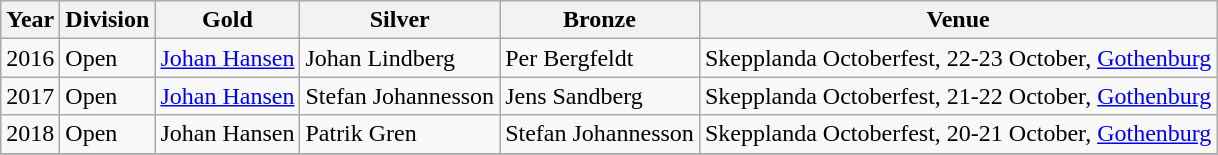<table class="wikitable sortable" style="text-align: left;">
<tr>
<th>Year</th>
<th>Division</th>
<th> Gold</th>
<th> Silver</th>
<th> Bronze</th>
<th>Venue</th>
</tr>
<tr>
<td>2016</td>
<td>Open</td>
<td><a href='#'>Johan Hansen</a></td>
<td>Johan Lindberg</td>
<td>Per Bergfeldt</td>
<td>Skepplanda Octoberfest, 22-23 October, <a href='#'>Gothenburg</a></td>
</tr>
<tr>
<td>2017</td>
<td>Open</td>
<td><a href='#'>Johan Hansen</a></td>
<td>Stefan Johannesson</td>
<td>Jens Sandberg</td>
<td>Skepplanda Octoberfest, 21-22 October, <a href='#'>Gothenburg</a></td>
</tr>
<tr>
<td>2018</td>
<td>Open</td>
<td>Johan Hansen</td>
<td>Patrik Gren</td>
<td>Stefan Johannesson</td>
<td>Skepplanda Octoberfest, 20-21 October, <a href='#'>Gothenburg</a></td>
</tr>
<tr>
</tr>
</table>
